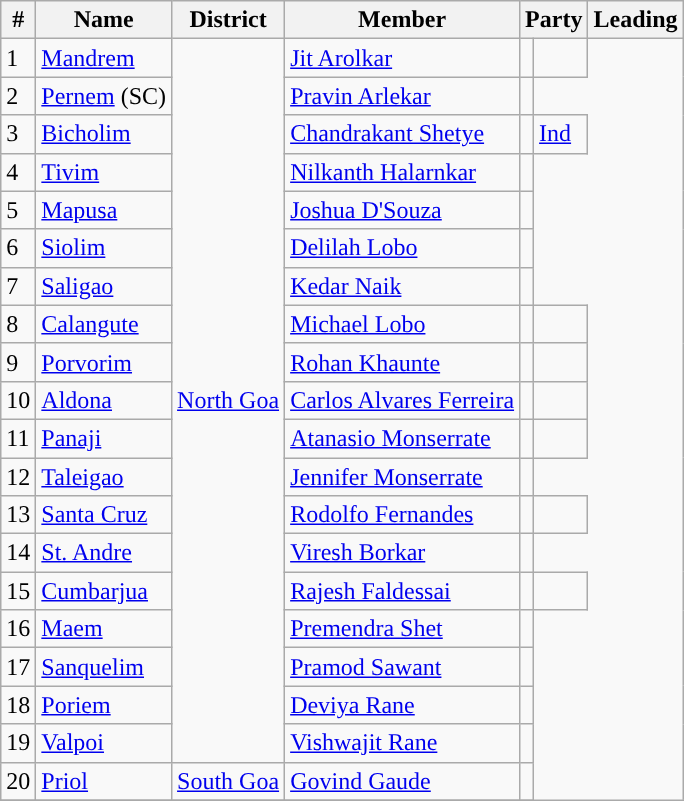<table class="wikitable">
<tr>
<th>#</th>
<th>Name </th>
<th>District</th>
<th>Member</th>
<th colspan=2>Party</th>
<th colspan="2">Leading<br></th>
</tr>
<tr>
<td>1</td>
<td><a href='#'>Mandrem</a></td>
<td rowspan="19"><a href='#'>North Goa</a></td>
<td><a href='#'>Jit Arolkar</a></td>
<td></td>
<td></td>
</tr>
<tr>
<td>2</td>
<td><a href='#'>Pernem</a> (SC)</td>
<td><a href='#'>Pravin Arlekar</a></td>
<td></td>
</tr>
<tr>
<td>3</td>
<td><a href='#'>Bicholim</a></td>
<td><a href='#'>Chandrakant Shetye</a></td>
<td style="background-color: "></td>
<td><a href='#'>Ind</a></td>
</tr>
<tr>
<td>4</td>
<td><a href='#'>Tivim</a></td>
<td><a href='#'>Nilkanth Halarnkar</a></td>
<td></td>
</tr>
<tr>
<td>5</td>
<td><a href='#'>Mapusa</a></td>
<td><a href='#'>Joshua D'Souza</a></td>
<td></td>
</tr>
<tr>
<td>6</td>
<td><a href='#'>Siolim</a></td>
<td><a href='#'>Delilah Lobo</a></td>
<td></td>
</tr>
<tr>
<td>7</td>
<td><a href='#'>Saligao</a></td>
<td><a href='#'>Kedar Naik</a></td>
<td></td>
</tr>
<tr>
<td>8</td>
<td><a href='#'>Calangute</a></td>
<td><a href='#'>Michael Lobo</a></td>
<td></td>
<td></td>
</tr>
<tr>
<td>9</td>
<td><a href='#'>Porvorim</a></td>
<td><a href='#'>Rohan Khaunte</a></td>
<td></td>
<td></td>
</tr>
<tr>
<td>10</td>
<td><a href='#'>Aldona</a></td>
<td><a href='#'>Carlos Alvares Ferreira</a></td>
<td></td>
<td></td>
</tr>
<tr>
<td>11</td>
<td><a href='#'>Panaji</a></td>
<td><a href='#'>Atanasio Monserrate</a></td>
<td></td>
<td></td>
</tr>
<tr>
<td>12</td>
<td><a href='#'>Taleigao</a></td>
<td><a href='#'>Jennifer Monserrate</a></td>
<td></td>
</tr>
<tr>
<td>13</td>
<td><a href='#'>Santa Cruz</a></td>
<td><a href='#'>Rodolfo Fernandes</a></td>
<td></td>
<td></td>
</tr>
<tr>
<td>14</td>
<td><a href='#'>St. Andre</a></td>
<td><a href='#'>Viresh Borkar</a></td>
<td></td>
</tr>
<tr>
<td>15</td>
<td><a href='#'>Cumbarjua</a></td>
<td><a href='#'>Rajesh Faldessai</a></td>
<td></td>
<td></td>
</tr>
<tr>
<td>16</td>
<td><a href='#'>Maem</a></td>
<td><a href='#'>Premendra Shet</a></td>
<td></td>
</tr>
<tr>
<td>17</td>
<td><a href='#'>Sanquelim</a></td>
<td><a href='#'>Pramod Sawant</a></td>
<td></td>
</tr>
<tr>
<td>18</td>
<td><a href='#'>Poriem</a></td>
<td><a href='#'>Deviya Rane</a></td>
<td></td>
</tr>
<tr>
<td>19</td>
<td><a href='#'>Valpoi</a></td>
<td><a href='#'>Vishwajit Rane</a></td>
<td></td>
</tr>
<tr>
<td>20</td>
<td><a href='#'>Priol</a></td>
<td><a href='#'>South Goa</a></td>
<td><a href='#'>Govind Gaude</a></td>
<td></td>
</tr>
<tr>
</tr>
</table>
